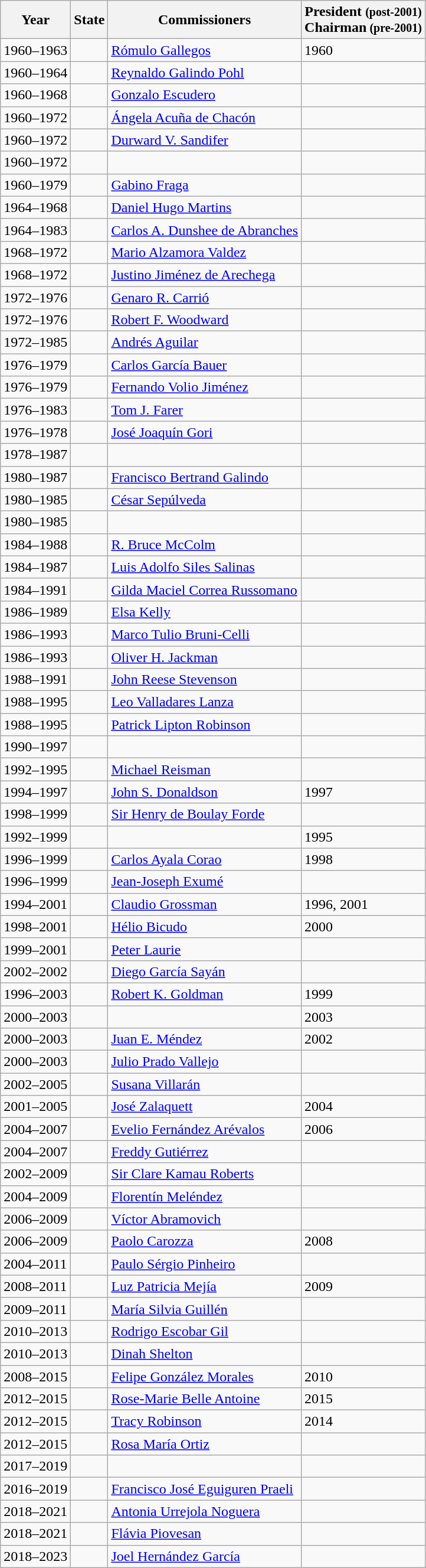<table border="1" class="wikitable mw-collapsible mw-collapsed sortable" style="text-align:left">
<tr>
<th>Year</th>
<th>State</th>
<th>Commissioners</th>
<th>President <small>(post-2001)</small><br>Chairman<small> (pre-2001)</small></th>
</tr>
<tr>
<td>1960–1963</td>
<td></td>
<td><a href='#'>Rómulo Gallegos</a></td>
<td>1960</td>
</tr>
<tr>
<td>1960–1964</td>
<td></td>
<td><a href='#'>Reynaldo Galindo Pohl</a></td>
<td></td>
</tr>
<tr>
<td>1960–1968</td>
<td></td>
<td><a href='#'>Gonzalo Escudero</a></td>
<td></td>
</tr>
<tr>
<td>1960–1972</td>
<td></td>
<td><a href='#'>Ángela Acuña de Chacón</a></td>
<td></td>
</tr>
<tr>
<td>1960–1972</td>
<td></td>
<td><a href='#'>Durward V. Sandifer</a></td>
<td></td>
</tr>
<tr>
<td>1960–1972</td>
<td></td>
<td></td>
<td></td>
</tr>
<tr>
<td>1960–1979</td>
<td></td>
<td><a href='#'>Gabino Fraga</a></td>
<td></td>
</tr>
<tr>
<td>1964–1968</td>
<td></td>
<td><a href='#'>Daniel Hugo Martins</a></td>
<td></td>
</tr>
<tr>
<td>1964–1983</td>
<td></td>
<td><a href='#'>Carlos A. Dunshee de Abranches</a></td>
<td></td>
</tr>
<tr>
<td>1968–1972</td>
<td></td>
<td><a href='#'>Mario Alzamora Valdez</a></td>
<td></td>
</tr>
<tr>
<td>1968–1972</td>
<td></td>
<td><a href='#'>Justino Jiménez de Arechega</a></td>
<td></td>
</tr>
<tr>
<td>1972–1976</td>
<td></td>
<td><a href='#'>Genaro R. Carrió</a></td>
<td></td>
</tr>
<tr>
<td>1972–1976</td>
<td></td>
<td><a href='#'>Robert F. Woodward</a></td>
<td></td>
</tr>
<tr>
<td>1972–1985</td>
<td></td>
<td><a href='#'>Andrés Aguilar</a></td>
<td></td>
</tr>
<tr>
<td>1976–1979</td>
<td></td>
<td><a href='#'>Carlos García Bauer</a></td>
<td></td>
</tr>
<tr>
<td>1976–1979</td>
<td></td>
<td><a href='#'>Fernando Volio Jiménez</a></td>
<td></td>
</tr>
<tr>
<td>1976–1983</td>
<td></td>
<td><a href='#'>Tom J. Farer</a></td>
<td></td>
</tr>
<tr>
<td>1976–1978</td>
<td></td>
<td><a href='#'>José Joaquín Gori</a></td>
<td></td>
</tr>
<tr>
<td>1978–1987</td>
<td></td>
<td></td>
<td></td>
</tr>
<tr>
<td>1980–1987</td>
<td></td>
<td><a href='#'>Francisco Bertrand Galindo</a></td>
<td></td>
</tr>
<tr>
<td>1980–1985</td>
<td></td>
<td><a href='#'>César Sepúlveda</a></td>
<td></td>
</tr>
<tr>
<td>1980–1985</td>
<td></td>
<td></td>
<td></td>
</tr>
<tr>
<td>1984–1988</td>
<td></td>
<td><a href='#'>R. Bruce McColm</a></td>
<td></td>
</tr>
<tr>
<td>1984–1987</td>
<td></td>
<td><a href='#'>Luis Adolfo Siles Salinas</a></td>
<td></td>
</tr>
<tr>
<td>1984–1991</td>
<td></td>
<td><a href='#'>Gilda Maciel Correa Russomano</a></td>
<td></td>
</tr>
<tr>
<td>1986–1989</td>
<td></td>
<td><a href='#'>Elsa Kelly</a></td>
<td></td>
</tr>
<tr>
<td>1986–1993</td>
<td></td>
<td><a href='#'>Marco Tulio Bruni-Celli</a></td>
<td></td>
</tr>
<tr>
<td>1986–1993</td>
<td></td>
<td><a href='#'>Oliver H. Jackman</a></td>
<td></td>
</tr>
<tr>
<td>1988–1991</td>
<td></td>
<td><a href='#'>John Reese Stevenson</a></td>
<td></td>
</tr>
<tr>
<td>1988–1995</td>
<td></td>
<td><a href='#'>Leo Valladares Lanza</a></td>
<td></td>
</tr>
<tr>
<td>1988–1995</td>
<td></td>
<td><a href='#'>Patrick Lipton Robinson</a></td>
<td></td>
</tr>
<tr>
<td>1990–1997</td>
<td></td>
<td></td>
<td></td>
</tr>
<tr>
<td>1992–1995</td>
<td></td>
<td><a href='#'>Michael Reisman</a></td>
<td></td>
</tr>
<tr>
<td>1994–1997</td>
<td></td>
<td><a href='#'>John S. Donaldson</a></td>
<td>1997</td>
</tr>
<tr>
<td>1998–1999</td>
<td></td>
<td><a href='#'>Sir Henry de Boulay Forde</a></td>
<td></td>
</tr>
<tr>
<td>1992–1999</td>
<td></td>
<td></td>
<td>1995</td>
</tr>
<tr>
<td>1996–1999</td>
<td></td>
<td><a href='#'>Carlos Ayala Corao</a></td>
<td>1998</td>
</tr>
<tr>
<td>1996–1999</td>
<td></td>
<td><a href='#'>Jean-Joseph Exumé</a></td>
<td></td>
</tr>
<tr>
<td>1994–2001</td>
<td></td>
<td><a href='#'>Claudio Grossman</a></td>
<td>1996, 2001</td>
</tr>
<tr>
<td>1998–2001</td>
<td></td>
<td><a href='#'>Hélio Bicudo</a></td>
<td>2000</td>
</tr>
<tr>
<td>1999–2001</td>
<td></td>
<td><a href='#'>Peter Laurie</a></td>
<td></td>
</tr>
<tr>
<td>2002–2002</td>
<td></td>
<td><a href='#'>Diego García Sayán</a></td>
<td></td>
</tr>
<tr>
<td>1996–2003</td>
<td></td>
<td><a href='#'>Robert K. Goldman</a></td>
<td>1999</td>
</tr>
<tr>
<td>2000–2003</td>
<td></td>
<td></td>
<td>2003</td>
</tr>
<tr>
<td>2000–2003</td>
<td></td>
<td><a href='#'>Juan E. Méndez</a></td>
<td>2002</td>
</tr>
<tr>
<td>2000–2003</td>
<td></td>
<td><a href='#'>Julio Prado Vallejo</a></td>
<td></td>
</tr>
<tr>
<td>2002–2005</td>
<td></td>
<td><a href='#'>Susana Villarán</a></td>
<td></td>
</tr>
<tr>
<td>2001–2005</td>
<td></td>
<td><a href='#'>José Zalaquett</a></td>
<td>2004</td>
</tr>
<tr>
<td>2004–2007</td>
<td></td>
<td><a href='#'>Evelio Fernández Arévalos</a></td>
<td>2006</td>
</tr>
<tr>
<td>2004–2007</td>
<td></td>
<td><a href='#'>Freddy Gutiérrez</a></td>
<td></td>
</tr>
<tr>
<td>2002–2009</td>
<td></td>
<td><a href='#'>Sir Clare Kamau Roberts</a></td>
<td></td>
</tr>
<tr>
<td>2004–2009</td>
<td></td>
<td><a href='#'>Florentín Meléndez</a></td>
<td></td>
</tr>
<tr>
<td>2006–2009</td>
<td></td>
<td><a href='#'>Víctor Abramovich</a></td>
<td></td>
</tr>
<tr>
<td>2006–2009</td>
<td></td>
<td><a href='#'>Paolo Carozza</a></td>
<td>2008</td>
</tr>
<tr>
<td>2004–2011</td>
<td></td>
<td><a href='#'>Paulo Sérgio Pinheiro</a></td>
<td></td>
</tr>
<tr>
<td>2008–2011</td>
<td></td>
<td><a href='#'>Luz Patricia Mejía</a></td>
<td>2009</td>
</tr>
<tr>
<td>2009–2011</td>
<td></td>
<td><a href='#'>María Silvia Guillén</a></td>
<td></td>
</tr>
<tr>
<td>2010–2013</td>
<td></td>
<td><a href='#'>Rodrigo Escobar Gil</a></td>
<td></td>
</tr>
<tr>
<td>2010–2013</td>
<td></td>
<td><a href='#'>Dinah Shelton</a></td>
<td></td>
</tr>
<tr>
<td>2008–2015</td>
<td></td>
<td><a href='#'>Felipe González Morales</a></td>
<td>2010</td>
</tr>
<tr>
<td>2012–2015</td>
<td><br></td>
<td><a href='#'>Rose-Marie Belle Antoine</a></td>
<td>2015</td>
</tr>
<tr>
<td>2012–2015</td>
<td></td>
<td><a href='#'>Tracy Robinson</a></td>
<td>2014</td>
</tr>
<tr>
<td>2012–2015</td>
<td></td>
<td><a href='#'>Rosa María Ortiz</a></td>
<td></td>
</tr>
<tr>
<td>2017–2019</td>
<td></td>
<td></td>
<td></td>
</tr>
<tr>
<td>2016–2019</td>
<td></td>
<td><a href='#'>Francisco José Eguiguren Praeli</a></td>
<td></td>
</tr>
<tr>
<td>2018–2021</td>
<td></td>
<td><a href='#'>Antonia Urrejola Noguera</a></td>
<td></td>
</tr>
<tr>
<td>2018–2021</td>
<td></td>
<td><a href='#'>Flávia Piovesan</a></td>
<td></td>
</tr>
<tr>
<td>2018–2023</td>
<td></td>
<td><a href='#'>Joel Hernández García</a></td>
<td></td>
</tr>
</table>
